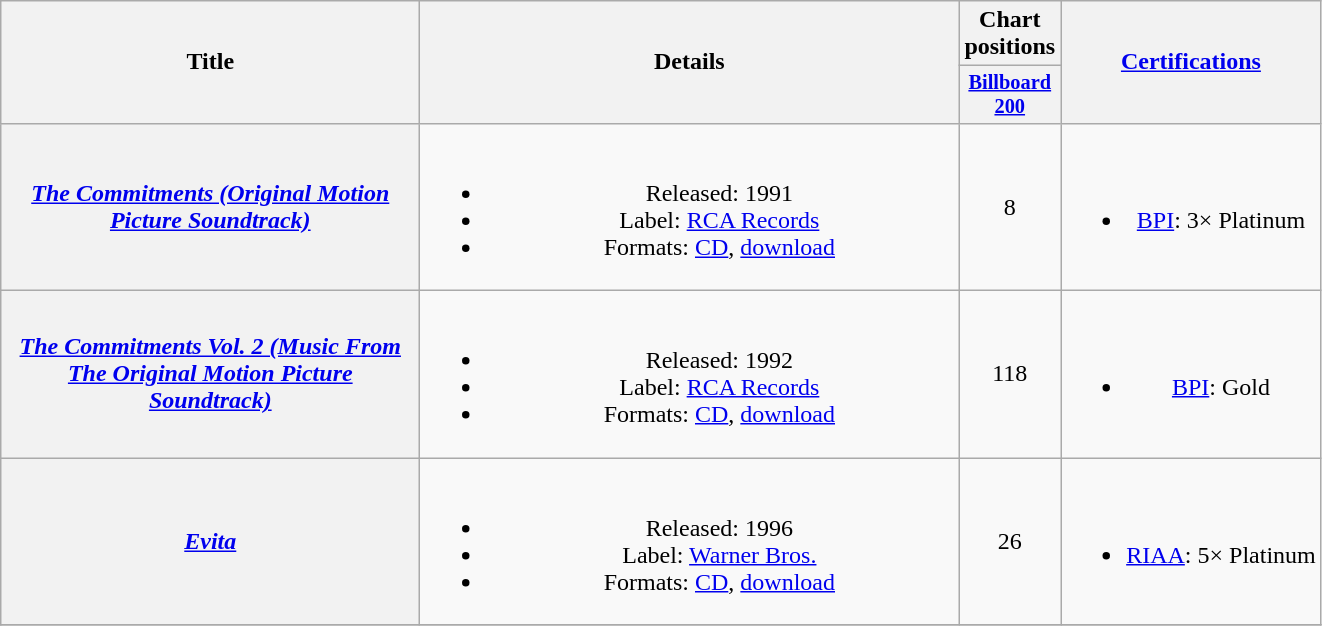<table class="wikitable plainrowheaders" style="text-align:center;">
<tr>
<th scope="col" rowspan="2" style="width:17em;">Title</th>
<th scope="col" rowspan="2" style="width:22em;">Details</th>
<th scope="col">Chart positions</th>
<th scope="col" rowspan="2"><a href='#'>Certifications</a></th>
</tr>
<tr>
<th scope="col" style="width:3em;font-size:85%;"><a href='#'>Billboard 200</a></th>
</tr>
<tr>
<th scope="row"><em><a href='#'>The Commitments (Original Motion Picture Soundtrack)</a></em></th>
<td><br><ul><li>Released: 1991</li><li>Label: <a href='#'>RCA Records</a></li><li>Formats: <a href='#'>CD</a>, <a href='#'>download</a></li></ul></td>
<td>8</td>
<td><br><ul><li><a href='#'>BPI</a>: 3× Platinum</li></ul></td>
</tr>
<tr>
<th scope="row"><em><a href='#'>The Commitments Vol. 2 (Music From The Original Motion Picture Soundtrack)</a></em></th>
<td><br><ul><li>Released: 1992</li><li>Label: <a href='#'>RCA Records</a></li><li>Formats: <a href='#'>CD</a>, <a href='#'>download</a></li></ul></td>
<td>118</td>
<td><br><ul><li><a href='#'>BPI</a>: Gold</li></ul></td>
</tr>
<tr>
<th scope="row"><em><a href='#'>Evita</a></em></th>
<td><br><ul><li>Released: 1996</li><li>Label: <a href='#'>Warner Bros.</a></li><li>Formats: <a href='#'>CD</a>, <a href='#'>download</a></li></ul></td>
<td>26</td>
<td><br><ul><li><a href='#'>RIAA</a>: 5× Platinum</li></ul></td>
</tr>
<tr>
</tr>
</table>
